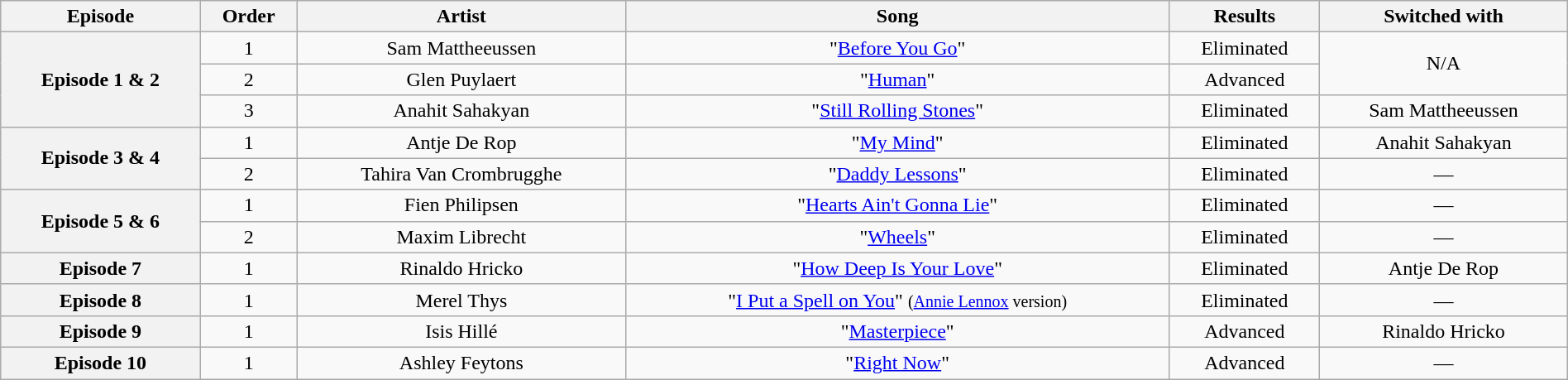<table class="wikitable" style="text-align:center; width:100%">
<tr>
<th>Episode</th>
<th>Order</th>
<th>Artist</th>
<th>Song</th>
<th>Results</th>
<th>Switched with</th>
</tr>
<tr>
<th rowspan="3">Episode 1 & 2<br></th>
<td>1</td>
<td>Sam Mattheeussen</td>
<td>"<a href='#'>Before You Go</a>"</td>
<td>Eliminated</td>
<td rowspan="2">N/A</td>
</tr>
<tr>
<td>2</td>
<td>Glen Puylaert</td>
<td>"<a href='#'>Human</a>"</td>
<td>Advanced</td>
</tr>
<tr>
<td>3</td>
<td>Anahit Sahakyan</td>
<td>"<a href='#'>Still Rolling Stones</a>"</td>
<td>Eliminated</td>
<td>Sam Mattheeussen</td>
</tr>
<tr>
<th rowspan="2">Episode 3 & 4<br></th>
<td>1</td>
<td>Antje De Rop</td>
<td>"<a href='#'>My Mind</a>"</td>
<td>Eliminated</td>
<td>Anahit Sahakyan</td>
</tr>
<tr>
<td>2</td>
<td>Tahira Van Crombrugghe</td>
<td>"<a href='#'>Daddy Lessons</a>"</td>
<td>Eliminated</td>
<td>—</td>
</tr>
<tr>
<th rowspan="2">Episode 5 & 6<br></th>
<td>1</td>
<td>Fien Philipsen</td>
<td>"<a href='#'>Hearts Ain't Gonna Lie</a>"</td>
<td>Eliminated</td>
<td>—</td>
</tr>
<tr>
<td>2</td>
<td>Maxim Librecht</td>
<td>"<a href='#'>Wheels</a>"</td>
<td>Eliminated</td>
<td>—</td>
</tr>
<tr>
<th>Episode 7<br></th>
<td>1</td>
<td>Rinaldo Hricko</td>
<td>"<a href='#'>How Deep Is Your Love</a>"</td>
<td>Eliminated</td>
<td>Antje De Rop</td>
</tr>
<tr>
<th>Episode 8<br></th>
<td>1</td>
<td>Merel Thys</td>
<td>"<a href='#'>I Put a Spell on You</a>" <small>(<a href='#'>Annie Lennox</a> version)</small></td>
<td>Eliminated</td>
<td>—</td>
</tr>
<tr>
<th>Episode 9<br></th>
<td>1</td>
<td>Isis Hillé</td>
<td>"<a href='#'>Masterpiece</a>"</td>
<td>Advanced</td>
<td>Rinaldo Hricko</td>
</tr>
<tr>
<th>Episode 10<br></th>
<td>1</td>
<td>Ashley Feytons</td>
<td>"<a href='#'>Right Now</a>"</td>
<td>Advanced</td>
<td>—</td>
</tr>
</table>
